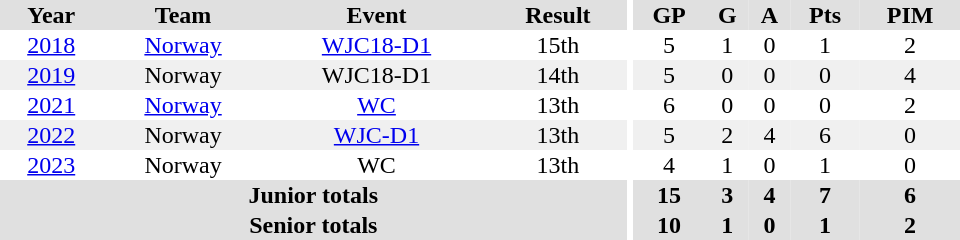<table border="0" cellpadding="1" cellspacing="0" ID="Table3" style="text-align:center; width:40em">
<tr ALIGN="center" bgcolor="#e0e0e0">
<th>Year</th>
<th>Team</th>
<th>Event</th>
<th>Result</th>
<th rowspan="99" bgcolor="#fff"></th>
<th>GP</th>
<th>G</th>
<th>A</th>
<th>Pts</th>
<th>PIM</th>
</tr>
<tr>
<td><a href='#'>2018</a></td>
<td><a href='#'>Norway</a></td>
<td><a href='#'>WJC18-D1</a></td>
<td>15th</td>
<td>5</td>
<td>1</td>
<td>0</td>
<td>1</td>
<td>2</td>
</tr>
<tr bgcolor="#f0f0f0">
<td><a href='#'>2019</a></td>
<td>Norway</td>
<td>WJC18-D1</td>
<td>14th</td>
<td>5</td>
<td>0</td>
<td>0</td>
<td>0</td>
<td>4</td>
</tr>
<tr>
<td><a href='#'>2021</a></td>
<td><a href='#'>Norway</a></td>
<td><a href='#'>WC</a></td>
<td>13th</td>
<td>6</td>
<td>0</td>
<td>0</td>
<td>0</td>
<td>2</td>
</tr>
<tr bgcolor="#f0f0f0">
<td><a href='#'>2022</a></td>
<td>Norway</td>
<td><a href='#'>WJC-D1</a></td>
<td>13th</td>
<td>5</td>
<td>2</td>
<td>4</td>
<td>6</td>
<td>0</td>
</tr>
<tr>
<td><a href='#'>2023</a></td>
<td>Norway</td>
<td>WC</td>
<td>13th</td>
<td>4</td>
<td>1</td>
<td>0</td>
<td>1</td>
<td>0</td>
</tr>
<tr bgcolor="#e0e0e0">
<th colspan="4">Junior totals</th>
<th>15</th>
<th>3</th>
<th>4</th>
<th>7</th>
<th>6</th>
</tr>
<tr bgcolor="#e0e0e0">
<th colspan="4">Senior totals</th>
<th>10</th>
<th>1</th>
<th>0</th>
<th>1</th>
<th>2</th>
</tr>
</table>
